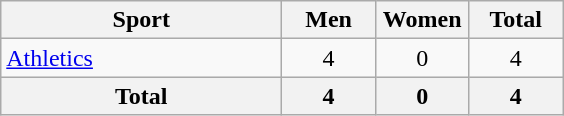<table class="wikitable sortable" style="text-align:center;">
<tr>
<th width=180>Sport</th>
<th width=55>Men</th>
<th width=55>Women</th>
<th width=55>Total</th>
</tr>
<tr>
<td align=left><a href='#'>Athletics</a></td>
<td>4</td>
<td>0</td>
<td>4</td>
</tr>
<tr>
<th>Total</th>
<th>4</th>
<th>0</th>
<th>4</th>
</tr>
</table>
